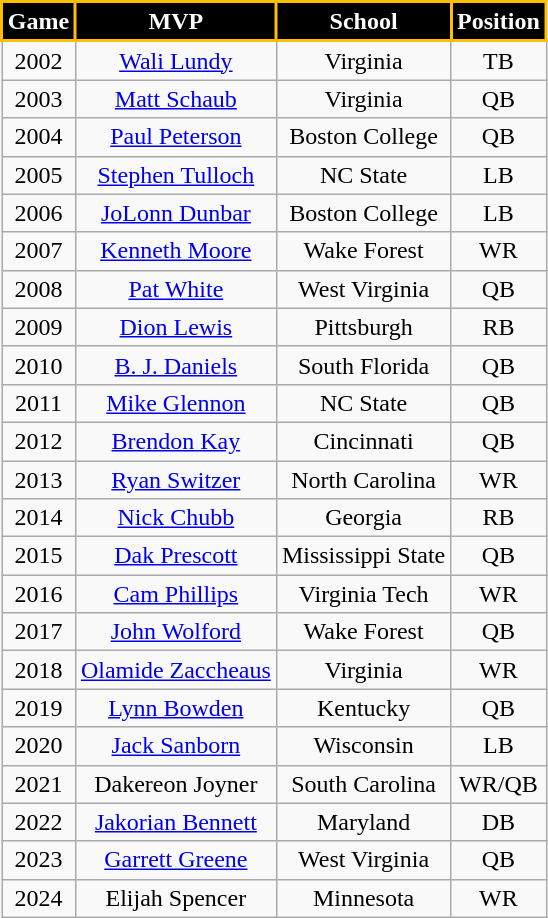<table class="wikitable" style="text-align:center">
<tr>
<th style="background:#000000; color:#FFFFFF; border: 2px solid #FFBF00;">Game</th>
<th style="background:#000000; color:#FFFFFF; border: 2px solid #FFBF00;">MVP</th>
<th style="background:#000000; color:#FFFFFF; border: 2px solid #FFBF00;">School</th>
<th style="background:#000000; color:#FFFFFF; border: 2px solid #FFBF00;">Position</th>
</tr>
<tr>
<td>2002</td>
<td><a href='#'>Wali Lundy</a></td>
<td>Virginia</td>
<td>TB</td>
</tr>
<tr>
<td>2003</td>
<td><a href='#'>Matt Schaub</a></td>
<td>Virginia</td>
<td>QB</td>
</tr>
<tr>
<td>2004</td>
<td><a href='#'>Paul Peterson</a></td>
<td>Boston College</td>
<td>QB</td>
</tr>
<tr>
<td>2005</td>
<td><a href='#'>Stephen Tulloch</a></td>
<td>NC State</td>
<td>LB</td>
</tr>
<tr>
<td>2006</td>
<td><a href='#'>JoLonn Dunbar</a></td>
<td>Boston College</td>
<td>LB</td>
</tr>
<tr>
<td>2007</td>
<td><a href='#'>Kenneth Moore</a></td>
<td>Wake Forest</td>
<td>WR</td>
</tr>
<tr>
<td>2008</td>
<td><a href='#'>Pat White</a></td>
<td>West Virginia</td>
<td>QB</td>
</tr>
<tr>
<td>2009</td>
<td><a href='#'>Dion Lewis</a></td>
<td>Pittsburgh</td>
<td>RB</td>
</tr>
<tr>
<td>2010</td>
<td><a href='#'>B. J. Daniels</a></td>
<td>South Florida</td>
<td>QB</td>
</tr>
<tr>
<td>2011</td>
<td><a href='#'>Mike Glennon</a></td>
<td>NC State</td>
<td>QB</td>
</tr>
<tr>
<td>2012</td>
<td><a href='#'>Brendon Kay</a></td>
<td>Cincinnati</td>
<td>QB</td>
</tr>
<tr>
<td>2013</td>
<td><a href='#'>Ryan Switzer</a></td>
<td>North Carolina</td>
<td>WR</td>
</tr>
<tr>
<td>2014</td>
<td><a href='#'>Nick Chubb</a></td>
<td>Georgia</td>
<td>RB</td>
</tr>
<tr>
<td>2015</td>
<td><a href='#'>Dak Prescott</a></td>
<td>Mississippi State</td>
<td>QB</td>
</tr>
<tr>
<td>2016</td>
<td><a href='#'>Cam Phillips</a></td>
<td>Virginia Tech</td>
<td>WR</td>
</tr>
<tr>
<td>2017</td>
<td><a href='#'>John Wolford</a></td>
<td>Wake Forest</td>
<td>QB</td>
</tr>
<tr>
<td>2018</td>
<td><a href='#'>Olamide Zaccheaus</a></td>
<td>Virginia</td>
<td>WR</td>
</tr>
<tr>
<td>2019</td>
<td><a href='#'>Lynn Bowden</a></td>
<td>Kentucky</td>
<td>QB</td>
</tr>
<tr>
<td>2020</td>
<td><a href='#'>Jack Sanborn</a></td>
<td>Wisconsin</td>
<td>LB</td>
</tr>
<tr>
<td>2021</td>
<td>Dakereon Joyner</td>
<td>South Carolina</td>
<td>WR/QB</td>
</tr>
<tr>
<td>2022</td>
<td><a href='#'>Jakorian Bennett</a></td>
<td>Maryland</td>
<td>DB</td>
</tr>
<tr>
<td>2023</td>
<td><a href='#'>Garrett Greene</a></td>
<td>West Virginia</td>
<td>QB</td>
</tr>
<tr>
<td>2024</td>
<td>Elijah Spencer</td>
<td>Minnesota</td>
<td>WR</td>
</tr>
</table>
